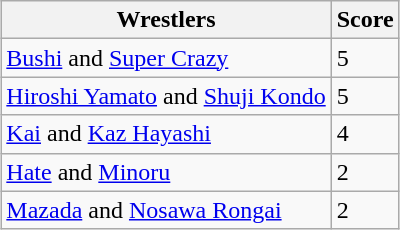<table class="wikitable" style="margin: 1em auto 1em auto">
<tr>
<th>Wrestlers</th>
<th>Score</th>
</tr>
<tr>
<td><a href='#'>Bushi</a> and <a href='#'>Super Crazy</a></td>
<td>5</td>
</tr>
<tr>
<td><a href='#'>Hiroshi Yamato</a> and <a href='#'>Shuji Kondo</a></td>
<td>5</td>
</tr>
<tr>
<td><a href='#'>Kai</a> and <a href='#'>Kaz Hayashi</a></td>
<td>4</td>
</tr>
<tr>
<td><a href='#'>Hate</a> and <a href='#'>Minoru</a><br></td>
<td>2</td>
</tr>
<tr>
<td><a href='#'>Mazada</a> and <a href='#'>Nosawa Rongai</a><br></td>
<td>2</td>
</tr>
</table>
